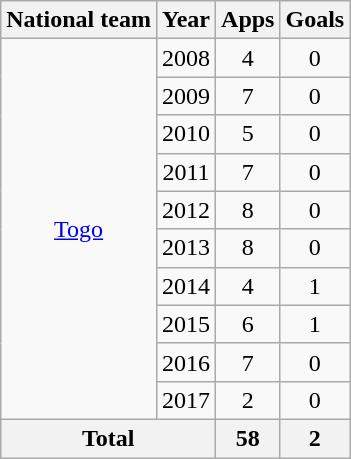<table class="wikitable" style="text-align:center">
<tr>
<th>National team</th>
<th>Year</th>
<th>Apps</th>
<th>Goals</th>
</tr>
<tr>
<td rowspan="10"><a href='#'>Togo</a></td>
<td>2008</td>
<td>4</td>
<td>0</td>
</tr>
<tr>
<td>2009</td>
<td>7</td>
<td>0</td>
</tr>
<tr>
<td>2010</td>
<td>5</td>
<td>0</td>
</tr>
<tr>
<td>2011</td>
<td>7</td>
<td>0</td>
</tr>
<tr>
<td>2012</td>
<td>8</td>
<td>0</td>
</tr>
<tr>
<td>2013</td>
<td>8</td>
<td>0</td>
</tr>
<tr>
<td>2014</td>
<td>4</td>
<td>1</td>
</tr>
<tr>
<td>2015</td>
<td>6</td>
<td>1</td>
</tr>
<tr>
<td>2016</td>
<td>7</td>
<td>0</td>
</tr>
<tr>
<td>2017</td>
<td>2</td>
<td>0</td>
</tr>
<tr>
<th colspan="2">Total</th>
<th>58</th>
<th>2</th>
</tr>
</table>
